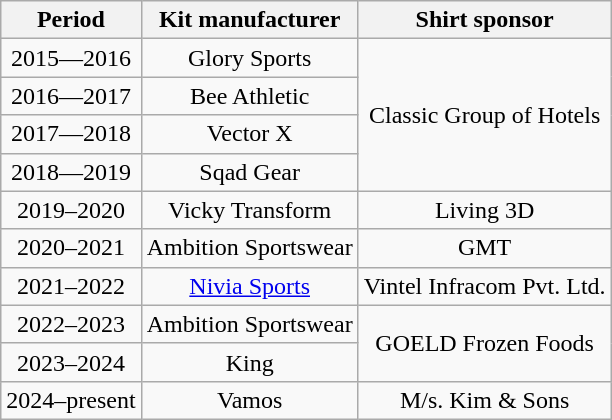<table class="wikitable" style="text-align:center;margin-left:1em;float:center">
<tr>
<th>Period</th>
<th>Kit manufacturer</th>
<th>Shirt sponsor</th>
</tr>
<tr>
<td>2015—2016</td>
<td>Glory Sports</td>
<td rowspan=4>Classic Group of Hotels</td>
</tr>
<tr>
<td>2016—2017</td>
<td>Bee Athletic</td>
</tr>
<tr>
<td>2017—2018</td>
<td>Vector X</td>
</tr>
<tr>
<td>2018—2019</td>
<td>Sqad Gear</td>
</tr>
<tr>
<td>2019–2020</td>
<td>Vicky Transform</td>
<td>Living 3D</td>
</tr>
<tr>
<td>2020–2021</td>
<td>Ambition Sportswear</td>
<td>GMT</td>
</tr>
<tr>
<td>2021–2022</td>
<td><a href='#'>Nivia Sports</a></td>
<td>Vintel Infracom Pvt. Ltd.</td>
</tr>
<tr>
<td>2022–2023</td>
<td>Ambition Sportswear</td>
<td rowspan="2">GOELD Frozen Foods</td>
</tr>
<tr>
<td>2023–2024</td>
<td>King</td>
</tr>
<tr>
<td>2024–present</td>
<td>Vamos</td>
<td>M/s. Kim & Sons</td>
</tr>
</table>
